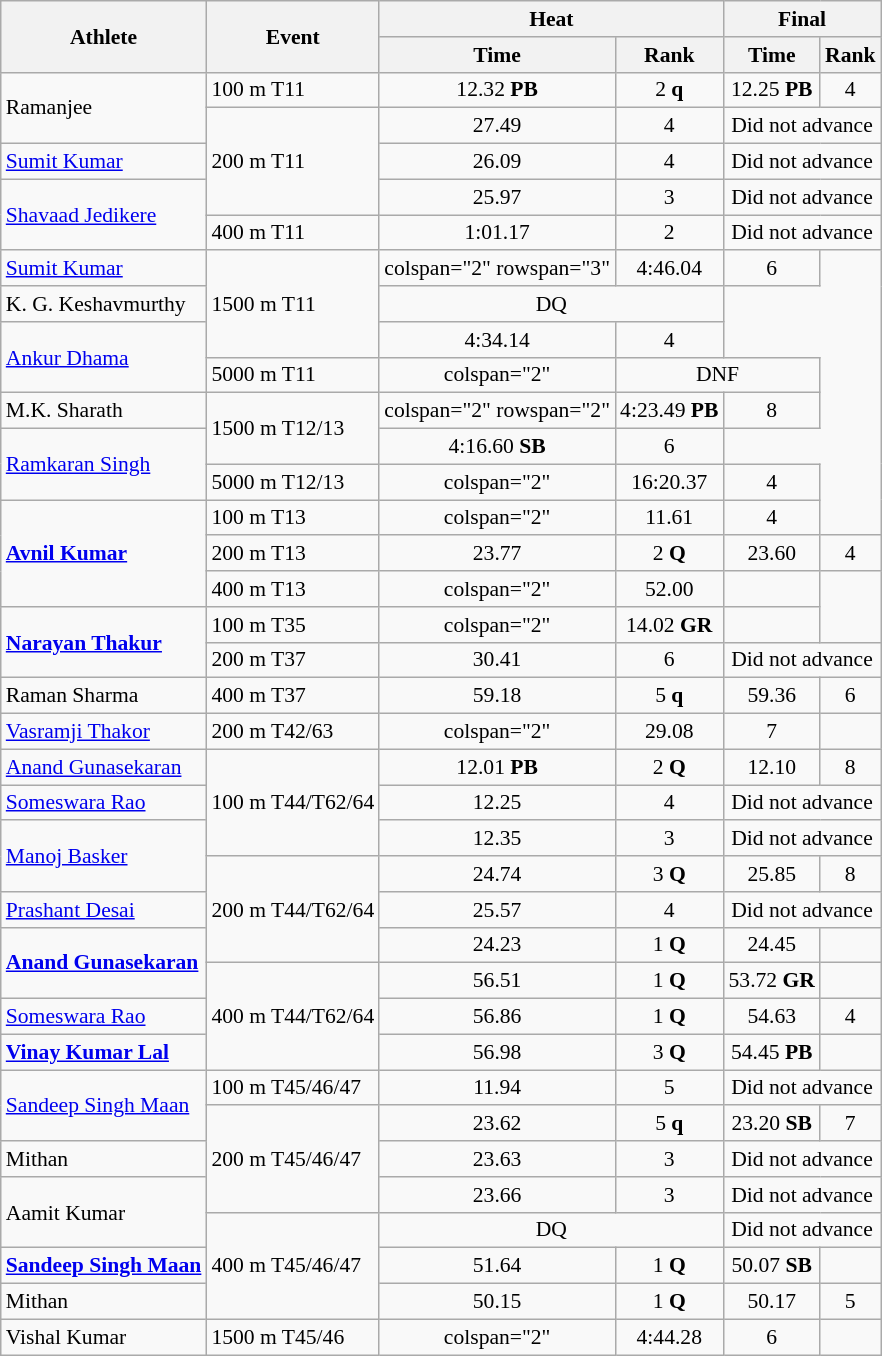<table class="wikitable" style="text-align:center; font-size:90%">
<tr>
<th rowspan="2">Athlete</th>
<th rowspan="2">Event</th>
<th colspan="2">Heat</th>
<th colspan="2">Final</th>
</tr>
<tr>
<th>Time</th>
<th>Rank</th>
<th>Time</th>
<th>Rank</th>
</tr>
<tr>
<td align="left" rowspan=2>Ramanjee</td>
<td align="left">100 m T11</td>
<td>12.32 <strong>PB</strong></td>
<td>2 <strong>q</strong></td>
<td>12.25 <strong>PB</strong></td>
<td>4</td>
</tr>
<tr>
<td align="left" rowspan="3">200 m T11</td>
<td>27.49</td>
<td>4</td>
<td colspan="2">Did not advance</td>
</tr>
<tr>
<td align="left"><a href='#'>Sumit Kumar</a></td>
<td>26.09</td>
<td>4</td>
<td colspan="2">Did not advance</td>
</tr>
<tr>
<td align="left" rowspan=2><a href='#'>Shavaad Jedikere</a></td>
<td>25.97</td>
<td>3</td>
<td colspan="2">Did not advance</td>
</tr>
<tr>
<td align="left">400 m T11</td>
<td>1:01.17</td>
<td>2</td>
<td colspan="2">Did not advance</td>
</tr>
<tr>
<td align="left"><a href='#'>Sumit Kumar</a></td>
<td align="left" rowspan="3">1500 m T11</td>
<td>colspan="2" rowspan="3" </td>
<td>4:46.04</td>
<td>6</td>
</tr>
<tr>
<td align="left">K. G. Keshavmurthy</td>
<td colspan="2">DQ</td>
</tr>
<tr>
<td align="left" rowspan=2><a href='#'>Ankur Dhama</a></td>
<td>4:34.14</td>
<td>4</td>
</tr>
<tr>
<td align="left">5000 m T11</td>
<td>colspan="2" </td>
<td colspan="2">DNF</td>
</tr>
<tr>
<td align="left">M.K. Sharath</td>
<td align="left" rowspan="2">1500 m T12/13</td>
<td>colspan="2" rowspan="2" </td>
<td>4:23.49 <strong>PB</strong></td>
<td>8</td>
</tr>
<tr>
<td align="left" rowspan=2><a href='#'>Ramkaran Singh</a></td>
<td>4:16.60 <strong>SB</strong></td>
<td>6</td>
</tr>
<tr>
<td align="left">5000 m T12/13</td>
<td>colspan="2" </td>
<td>16:20.37</td>
<td>4</td>
</tr>
<tr>
<td align="left" rowspan=3><strong><a href='#'>Avnil Kumar</a></strong></td>
<td align="left">100 m T13</td>
<td>colspan="2" </td>
<td>11.61</td>
<td>4</td>
</tr>
<tr>
<td align="left">200 m T13</td>
<td>23.77</td>
<td>2 <strong>Q</strong></td>
<td>23.60</td>
<td>4</td>
</tr>
<tr>
<td align="left">400 m T13</td>
<td>colspan="2" </td>
<td>52.00</td>
<td></td>
</tr>
<tr>
<td align="left" rowspan=2><strong><a href='#'>Narayan Thakur</a></strong></td>
<td align="left">100 m T35</td>
<td>colspan="2" </td>
<td>14.02 <strong>GR</strong></td>
<td></td>
</tr>
<tr>
<td align="left">200 m T37</td>
<td>30.41</td>
<td>6</td>
<td colspan="2">Did not advance</td>
</tr>
<tr>
<td align="left">Raman Sharma</td>
<td align="left">400 m T37</td>
<td>59.18</td>
<td>5 <strong>q</strong></td>
<td>59.36</td>
<td>6</td>
</tr>
<tr>
<td align="left"><a href='#'>Vasramji Thakor</a></td>
<td align="left">200 m T42/63</td>
<td>colspan="2" </td>
<td>29.08</td>
<td>7</td>
</tr>
<tr>
<td align="left"><a href='#'>Anand Gunasekaran</a></td>
<td align="left" rowspan="3">100 m T44/T62/64</td>
<td>12.01 <strong>PB</strong></td>
<td>2 <strong>Q</strong></td>
<td>12.10</td>
<td>8</td>
</tr>
<tr>
<td align="left"><a href='#'>Someswara Rao</a></td>
<td>12.25</td>
<td>4</td>
<td colspan="2">Did not advance</td>
</tr>
<tr>
<td align="left" rowspan=2><a href='#'>Manoj Basker</a></td>
<td>12.35</td>
<td>3</td>
<td colspan="2">Did not advance</td>
</tr>
<tr>
<td align="left" rowspan="3">200 m T44/T62/64</td>
<td>24.74</td>
<td>3 <strong>Q</strong></td>
<td>25.85</td>
<td>8</td>
</tr>
<tr>
<td align="left"><a href='#'>Prashant Desai</a></td>
<td>25.57</td>
<td>4</td>
<td colspan="2">Did not advance</td>
</tr>
<tr>
<td align="left" rowspan=2><strong><a href='#'>Anand Gunasekaran</a></strong></td>
<td>24.23</td>
<td>1 <strong>Q</strong></td>
<td>24.45</td>
<td></td>
</tr>
<tr>
<td align="left" rowspan="3">400 m T44/T62/64</td>
<td>56.51</td>
<td>1 <strong>Q</strong></td>
<td>53.72 <strong>GR</strong></td>
<td></td>
</tr>
<tr>
<td align="left"><a href='#'>Someswara Rao</a></td>
<td>56.86</td>
<td>1 <strong>Q</strong></td>
<td>54.63</td>
<td>4</td>
</tr>
<tr>
<td align="left"><strong><a href='#'>Vinay Kumar Lal</a></strong></td>
<td>56.98</td>
<td>3 <strong>Q</strong></td>
<td>54.45 <strong>PB</strong></td>
<td></td>
</tr>
<tr>
<td align="left" rowspan=2><a href='#'>Sandeep Singh Maan</a></td>
<td align="left">100 m T45/46/47</td>
<td>11.94</td>
<td>5</td>
<td colspan="2">Did not advance</td>
</tr>
<tr>
<td align="left" rowspan="3">200 m T45/46/47</td>
<td>23.62</td>
<td>5 <strong>q</strong></td>
<td>23.20 <strong>SB</strong></td>
<td>7</td>
</tr>
<tr>
<td align="left">Mithan</td>
<td>23.63</td>
<td>3</td>
<td colspan="2">Did not advance</td>
</tr>
<tr>
<td align="left" rowspan=2>Aamit Kumar</td>
<td>23.66</td>
<td>3</td>
<td colspan="2">Did not advance</td>
</tr>
<tr>
<td align="left" rowspan="3">400 m T45/46/47</td>
<td colspan="2">DQ</td>
<td colspan="2">Did not advance</td>
</tr>
<tr>
<td align="left"><strong><a href='#'>Sandeep Singh Maan</a></strong></td>
<td>51.64</td>
<td>1 <strong>Q</strong></td>
<td>50.07 <strong>SB</strong></td>
<td></td>
</tr>
<tr>
<td align="left">Mithan</td>
<td>50.15</td>
<td>1 <strong>Q</strong></td>
<td>50.17</td>
<td>5</td>
</tr>
<tr>
<td align="left">Vishal Kumar</td>
<td align="left">1500 m T45/46</td>
<td>colspan="2" </td>
<td>4:44.28</td>
<td>6</td>
</tr>
</table>
